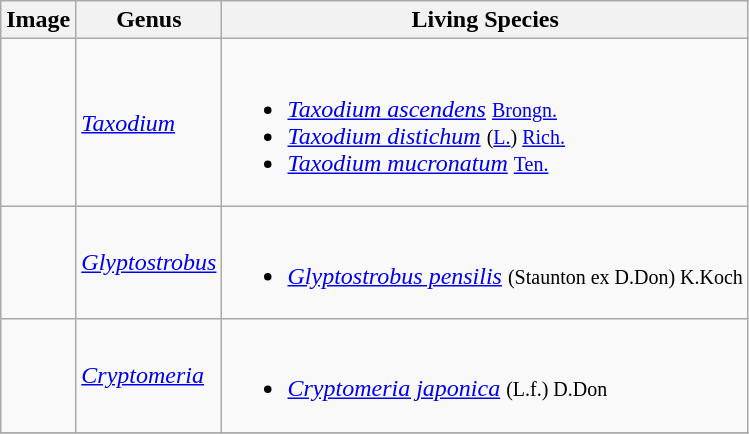<table class="wikitable">
<tr>
<th>Image</th>
<th>Genus</th>
<th>Living Species</th>
</tr>
<tr>
<td></td>
<td><em><a href='#'>Taxodium</a></em> </td>
<td><br><ul><li><em><a href='#'>Taxodium ascendens</a></em> <small><a href='#'>Brongn.</a></small></li><li><em><a href='#'>Taxodium distichum</a></em> <small>(<a href='#'>L.</a>) <a href='#'>Rich.</a></small></li><li><em><a href='#'>Taxodium mucronatum</a></em> <small><a href='#'>Ten.</a></small></li></ul></td>
</tr>
<tr>
<td></td>
<td><em><a href='#'>Glyptostrobus</a></em> </td>
<td><br><ul><li><em><a href='#'>Glyptostrobus pensilis</a></em> <small>(Staunton ex D.Don) K.Koch</small></li></ul></td>
</tr>
<tr>
<td></td>
<td><em><a href='#'>Cryptomeria</a></em> </td>
<td><br><ul><li><em><a href='#'>Cryptomeria japonica</a></em> <small>(L.f.) D.Don</small></li></ul></td>
</tr>
<tr>
</tr>
</table>
